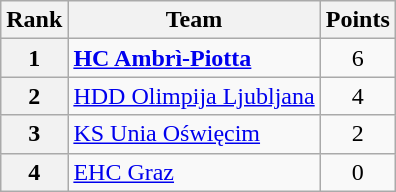<table class="wikitable" style="text-align: center;">
<tr>
<th>Rank</th>
<th>Team</th>
<th>Points</th>
</tr>
<tr>
<th>1</th>
<td style="text-align: left;"> <strong><a href='#'>HC Ambrì-Piotta</a></strong></td>
<td>6</td>
</tr>
<tr>
<th>2</th>
<td style="text-align: left;"> <a href='#'>HDD Olimpija Ljubljana</a></td>
<td>4</td>
</tr>
<tr>
<th>3</th>
<td style="text-align: left;"> <a href='#'>KS Unia Oświęcim</a></td>
<td>2</td>
</tr>
<tr>
<th>4</th>
<td style="text-align: left;"> <a href='#'>EHC Graz</a></td>
<td>0</td>
</tr>
</table>
